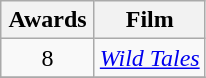<table class="wikitable" style="text-align:center;">
<tr>
<th width="55">Awards</th>
<th align="center">Film</th>
</tr>
<tr>
<td style="text-align:center">8</td>
<td><em><a href='#'>Wild Tales</a></em></td>
</tr>
<tr>
</tr>
</table>
